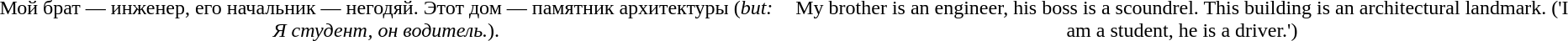<table align=center cellpadding=6 style="text-align:center">
<tr>
<td>Мой брат — инженер, его начальник — негодяй. Этот дом — памятник архитектуры (<em>but: Я студент, он водитель.</em>).</td>
<td>My brother is an engineer, his boss is a scoundrel. This building is an architectural landmark. ('I am a student, he is a driver.')</td>
</tr>
</table>
